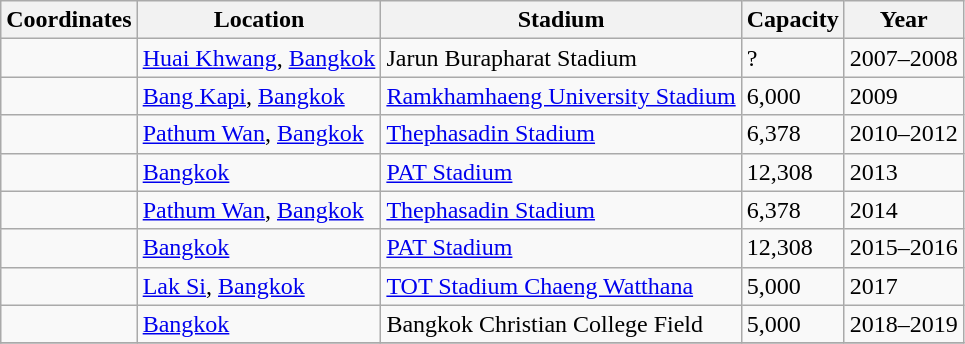<table class="wikitable sortable">
<tr>
<th>Coordinates</th>
<th>Location</th>
<th>Stadium</th>
<th>Capacity</th>
<th>Year</th>
</tr>
<tr>
<td></td>
<td><a href='#'>Huai Khwang</a>, <a href='#'>Bangkok</a></td>
<td>Jarun Burapharat Stadium</td>
<td>?</td>
<td>2007–2008</td>
</tr>
<tr>
<td></td>
<td><a href='#'>Bang Kapi</a>, <a href='#'>Bangkok</a></td>
<td><a href='#'>Ramkhamhaeng University Stadium</a></td>
<td>6,000</td>
<td>2009</td>
</tr>
<tr>
<td></td>
<td><a href='#'>Pathum Wan</a>, <a href='#'>Bangkok</a></td>
<td><a href='#'>Thephasadin Stadium</a></td>
<td>6,378</td>
<td>2010–2012</td>
</tr>
<tr>
<td></td>
<td><a href='#'>Bangkok</a></td>
<td><a href='#'>PAT Stadium</a></td>
<td>12,308</td>
<td>2013</td>
</tr>
<tr>
<td></td>
<td><a href='#'>Pathum Wan</a>, <a href='#'>Bangkok</a></td>
<td><a href='#'>Thephasadin Stadium</a></td>
<td>6,378</td>
<td>2014</td>
</tr>
<tr>
<td></td>
<td><a href='#'>Bangkok</a></td>
<td><a href='#'>PAT Stadium</a></td>
<td>12,308</td>
<td>2015–2016</td>
</tr>
<tr>
<td></td>
<td><a href='#'>Lak Si</a>, <a href='#'>Bangkok</a></td>
<td><a href='#'>TOT Stadium Chaeng Watthana</a></td>
<td>5,000</td>
<td>2017</td>
</tr>
<tr>
<td></td>
<td><a href='#'>Bangkok</a></td>
<td>Bangkok Christian College Field</td>
<td>5,000</td>
<td>2018–2019</td>
</tr>
<tr>
</tr>
</table>
